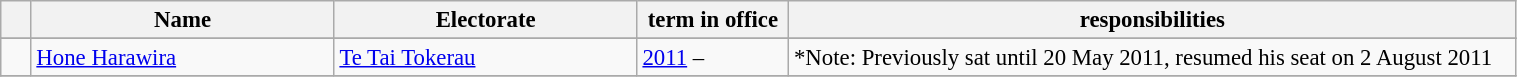<table class="wikitable" width="80%" style="font-size: 95%;">
<tr>
<th width=2%></th>
<th width=20%>Name</th>
<th width=20%>Electorate</th>
<th width=10%>term in office</th>
<th width=48%>responsibilities</th>
</tr>
<tr>
</tr>
<tr>
<td></td>
<td><a href='#'>Hone Harawira</a></td>
<td><a href='#'>Te Tai Tokerau</a></td>
<td><a href='#'>2011</a> –</td>
<td>*Note: Previously sat until 20 May 2011, resumed his seat on 2 August 2011</td>
</tr>
<tr>
</tr>
</table>
